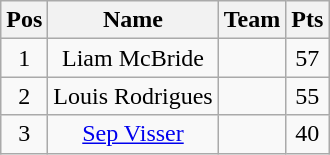<table class="wikitable" style="text-align:center">
<tr>
<th>Pos</th>
<th>Name</th>
<th>Team</th>
<th>Pts</th>
</tr>
<tr>
<td>1</td>
<td>Liam McBride</td>
<td></td>
<td>57</td>
</tr>
<tr>
<td>2</td>
<td>Louis Rodrigues</td>
<td></td>
<td>55</td>
</tr>
<tr>
<td>3</td>
<td><a href='#'>Sep Visser</a></td>
<td></td>
<td>40</td>
</tr>
</table>
